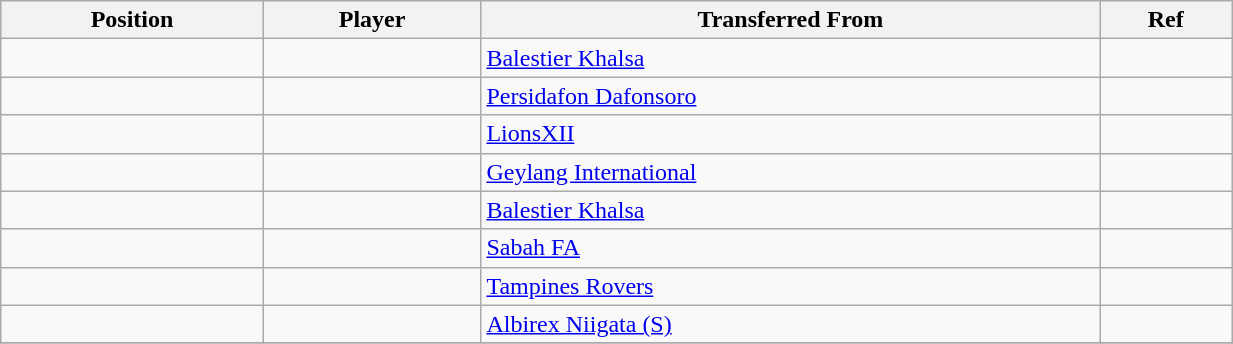<table class="wikitable sortable" style="width:65%; text-align:center; font-size:100%; text-align:left;">
<tr>
<th><strong>Position</strong></th>
<th><strong>Player</strong></th>
<th><strong>Transferred From</strong></th>
<th><strong>Ref</strong></th>
</tr>
<tr>
<td></td>
<td></td>
<td> <a href='#'>Balestier Khalsa</a></td>
<td></td>
</tr>
<tr>
<td></td>
<td></td>
<td> <a href='#'>Persidafon Dafonsoro</a></td>
<td></td>
</tr>
<tr>
<td></td>
<td></td>
<td> <a href='#'>LionsXII</a></td>
<td></td>
</tr>
<tr>
<td></td>
<td></td>
<td> <a href='#'>Geylang International</a></td>
<td></td>
</tr>
<tr>
<td></td>
<td></td>
<td> <a href='#'>Balestier Khalsa</a></td>
<td></td>
</tr>
<tr>
<td></td>
<td></td>
<td> <a href='#'>Sabah FA</a></td>
<td></td>
</tr>
<tr>
<td></td>
<td></td>
<td> <a href='#'>Tampines Rovers</a></td>
<td></td>
</tr>
<tr>
<td></td>
<td></td>
<td> <a href='#'>Albirex Niigata (S)</a></td>
<td></td>
</tr>
<tr>
</tr>
</table>
